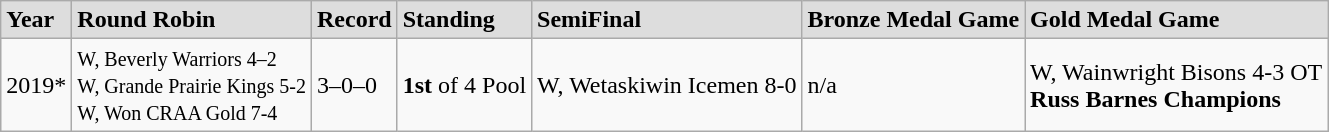<table class="wikitable">
<tr style="font-weight:bold; background-color:#dddddd;" |>
<td>Year</td>
<td>Round Robin</td>
<td>Record</td>
<td>Standing</td>
<td>SemiFinal</td>
<td>Bronze Medal Game</td>
<td>Gold Medal Game</td>
</tr>
<tr background-color:#dddddd;">
<td>2019*</td>
<td><small> W, Beverly Warriors 4–2 <br>W, Grande Prairie Kings 5-2<br>W, Won CRAA Gold 7-4</small></td>
<td>3–0–0</td>
<td><strong>1st</strong> of 4 Pool</td>
<td>W, Wetaskiwin Icemen 8-0</td>
<td>n/a</td>
<td>W,  Wainwright Bisons 4-3 OT<br><strong>Russ Barnes Champions</strong></td>
</tr>
</table>
